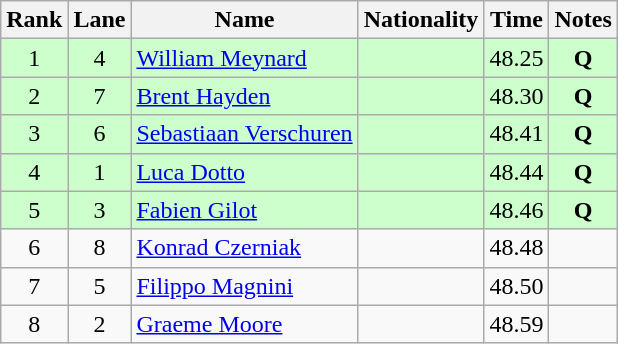<table class="wikitable sortable" style="text-align:center">
<tr>
<th>Rank</th>
<th>Lane</th>
<th>Name</th>
<th>Nationality</th>
<th>Time</th>
<th>Notes</th>
</tr>
<tr bgcolor=ccffcc>
<td>1</td>
<td>4</td>
<td align=left><a href='#'>William Meynard</a></td>
<td align=left></td>
<td>48.25</td>
<td><strong>Q</strong></td>
</tr>
<tr bgcolor=ccffcc>
<td>2</td>
<td>7</td>
<td align=left><a href='#'>Brent Hayden</a></td>
<td align=left></td>
<td>48.30</td>
<td><strong>Q</strong></td>
</tr>
<tr bgcolor=ccffcc>
<td>3</td>
<td>6</td>
<td align=left><a href='#'>Sebastiaan Verschuren</a></td>
<td align=left></td>
<td>48.41</td>
<td><strong>Q</strong></td>
</tr>
<tr bgcolor=ccffcc>
<td>4</td>
<td>1</td>
<td align=left><a href='#'>Luca Dotto</a></td>
<td align=left></td>
<td>48.44</td>
<td><strong>Q</strong></td>
</tr>
<tr bgcolor=ccffcc>
<td>5</td>
<td>3</td>
<td align=left><a href='#'>Fabien Gilot</a></td>
<td align=left></td>
<td>48.46</td>
<td><strong>Q</strong></td>
</tr>
<tr>
<td>6</td>
<td>8</td>
<td align=left><a href='#'>Konrad Czerniak</a></td>
<td align=left></td>
<td>48.48</td>
<td></td>
</tr>
<tr>
<td>7</td>
<td>5</td>
<td align=left><a href='#'>Filippo Magnini</a></td>
<td align=left></td>
<td>48.50</td>
<td></td>
</tr>
<tr>
<td>8</td>
<td>2</td>
<td align=left><a href='#'>Graeme Moore</a></td>
<td align=left></td>
<td>48.59</td>
<td></td>
</tr>
</table>
